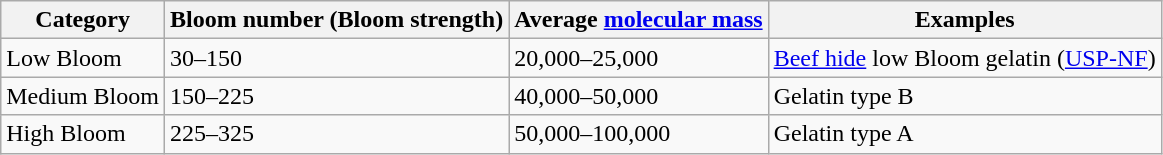<table class=wikitable>
<tr>
<th>Category</th>
<th>Bloom number (Bloom strength)</th>
<th>Average <a href='#'>molecular mass</a></th>
<th>Examples</th>
</tr>
<tr>
<td>Low Bloom</td>
<td>30–150</td>
<td>20,000–25,000</td>
<td><a href='#'>Beef hide</a> low Bloom gelatin (<a href='#'>USP-NF</a>)</td>
</tr>
<tr>
<td>Medium Bloom</td>
<td>150–225</td>
<td>40,000–50,000</td>
<td>Gelatin type B</td>
</tr>
<tr>
<td>High Bloom</td>
<td>225–325</td>
<td>50,000–100,000</td>
<td>Gelatin type A</td>
</tr>
</table>
